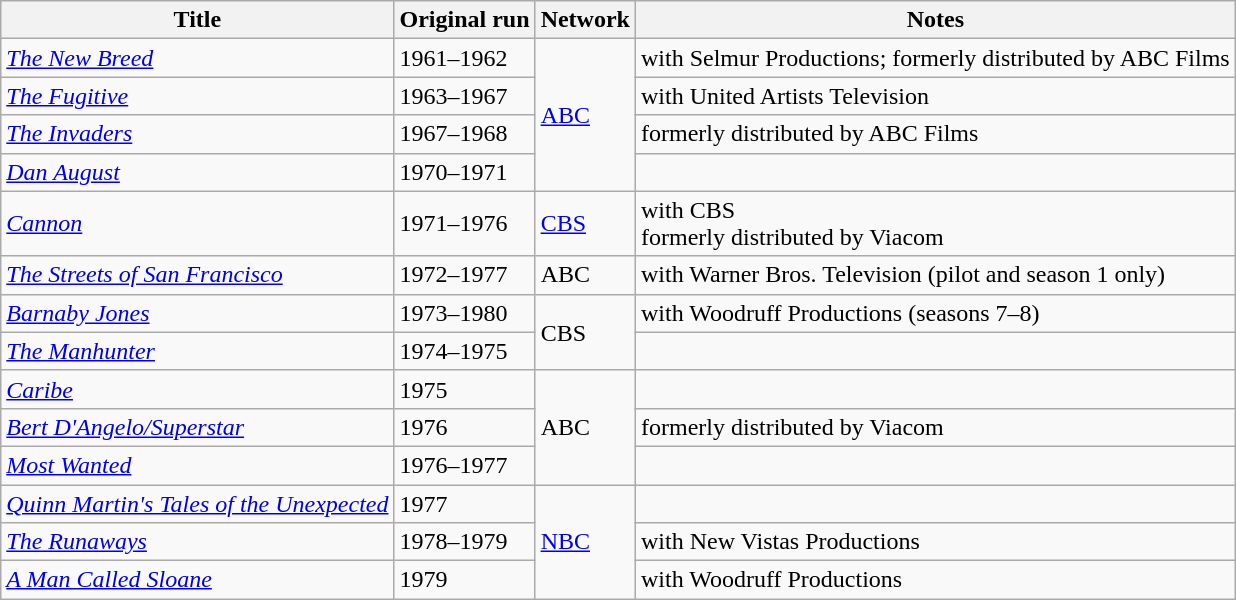<table class="wikitable sortable">
<tr>
<th>Title</th>
<th>Original run</th>
<th>Network</th>
<th>Notes</th>
</tr>
<tr>
<td><em><a href='#'>The New Breed</a></em></td>
<td>1961–1962</td>
<td rowspan="4"><a href='#'>ABC</a></td>
<td>with Selmur Productions; formerly distributed by ABC Films</td>
</tr>
<tr>
<td><em><a href='#'>The Fugitive</a></em></td>
<td>1963–1967</td>
<td>with United Artists Television</td>
</tr>
<tr>
<td><em><a href='#'>The Invaders</a></em></td>
<td>1967–1968</td>
<td>formerly distributed by ABC Films</td>
</tr>
<tr>
<td><em><a href='#'>Dan August</a></em></td>
<td>1970–1971</td>
<td></td>
</tr>
<tr>
<td><em><a href='#'>Cannon</a></em></td>
<td>1971–1976</td>
<td><a href='#'>CBS</a></td>
<td>with CBS<br>formerly distributed by Viacom</td>
</tr>
<tr>
<td><em><a href='#'>The Streets of San Francisco</a></em></td>
<td>1972–1977</td>
<td>ABC</td>
<td>with Warner Bros. Television (pilot and season 1 only)</td>
</tr>
<tr>
<td><em><a href='#'>Barnaby Jones</a></em></td>
<td>1973–1980</td>
<td rowspan="2">CBS</td>
<td>with Woodruff Productions (seasons 7–8)</td>
</tr>
<tr>
<td><em><a href='#'>The Manhunter</a></em></td>
<td>1974–1975</td>
<td></td>
</tr>
<tr>
<td><em><a href='#'>Caribe</a></em></td>
<td>1975</td>
<td rowspan="3">ABC</td>
<td></td>
</tr>
<tr>
<td><em><a href='#'>Bert D'Angelo/Superstar</a></em></td>
<td>1976</td>
<td>formerly distributed by Viacom</td>
</tr>
<tr>
<td><em><a href='#'>Most Wanted</a></em></td>
<td>1976–1977</td>
<td></td>
</tr>
<tr>
<td><em><a href='#'>Quinn Martin's Tales of the Unexpected</a></em></td>
<td>1977</td>
<td rowspan="3"><a href='#'>NBC</a></td>
<td></td>
</tr>
<tr>
<td><em><a href='#'>The Runaways</a></em></td>
<td>1978–1979</td>
<td>with New Vistas Productions</td>
</tr>
<tr>
<td><em><a href='#'>A Man Called Sloane</a></em></td>
<td>1979</td>
<td>with Woodruff Productions</td>
</tr>
</table>
